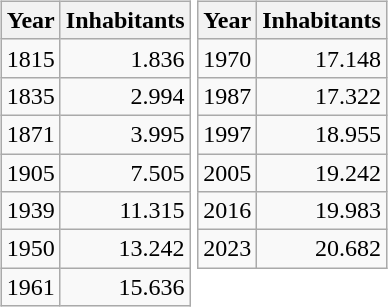<table border="0">
<tr>
<td valign="top"><br><table class="wikitable" style="margin:0em;">
<tr>
<th>Year</th>
<th>Inhabitants</th>
</tr>
<tr>
<td>1815</td>
<td align="right">1.836</td>
</tr>
<tr>
<td>1835</td>
<td align="right">2.994</td>
</tr>
<tr>
<td>1871</td>
<td align="right">3.995</td>
</tr>
<tr>
<td>1905</td>
<td align="right">7.505</td>
</tr>
<tr>
<td>1939</td>
<td align="right">11.315</td>
</tr>
<tr>
<td>1950</td>
<td align="right">13.242</td>
</tr>
<tr>
<td>1961</td>
<td align="right">15.636</td>
</tr>
</table>
</td>
<td valign="top"><br><table class="wikitable" style="margin:0em;">
<tr>
<th>Year</th>
<th>Inhabitants</th>
</tr>
<tr>
<td>1970</td>
<td align="right">17.148</td>
</tr>
<tr>
<td>1987</td>
<td align="right">17.322</td>
</tr>
<tr>
<td>1997</td>
<td align="right">18.955</td>
</tr>
<tr>
<td>2005</td>
<td align="right">19.242</td>
</tr>
<tr>
<td>2016</td>
<td align="right">19.983</td>
</tr>
<tr>
<td>2023</td>
<td align="right">20.682</td>
</tr>
</table>
</td>
</tr>
</table>
